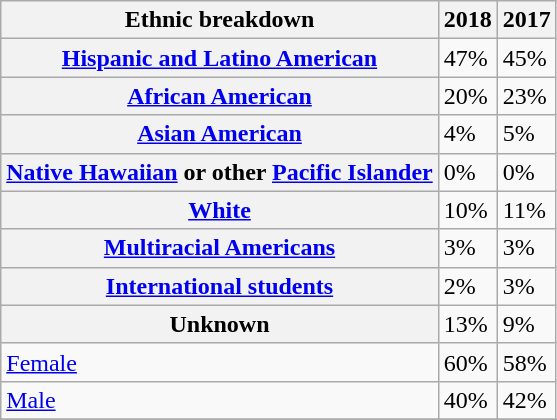<table class="wikitable" style=>
<tr>
<th><strong>Ethnic breakdown</strong></th>
<th><strong>2018</strong></th>
<th><strong>2017</strong></th>
</tr>
<tr>
<th><a href='#'>Hispanic and Latino American</a></th>
<td>47%</td>
<td>45%</td>
</tr>
<tr>
<th><a href='#'>African American</a></th>
<td>20%</td>
<td>23%</td>
</tr>
<tr>
<th><a href='#'>Asian American</a></th>
<td>4%</td>
<td>5%</td>
</tr>
<tr>
<th><a href='#'>Native Hawaiian</a> or other <a href='#'>Pacific Islander</a></th>
<td>0%</td>
<td>0%</td>
</tr>
<tr>
<th><a href='#'>White</a></th>
<td>10%</td>
<td>11%</td>
</tr>
<tr>
<th><a href='#'>Multiracial Americans</a></th>
<td>3%</td>
<td>3%</td>
</tr>
<tr>
<th><a href='#'>International students</a></th>
<td>2%</td>
<td>3%</td>
</tr>
<tr>
<th>Unknown</th>
<td>13%</td>
<td>9%</td>
</tr>
<tr>
<td><a href='#'>Female</a></td>
<td>60%</td>
<td>58%</td>
</tr>
<tr>
<td><a href='#'>Male</a></td>
<td>40%</td>
<td>42%</td>
</tr>
<tr>
</tr>
</table>
